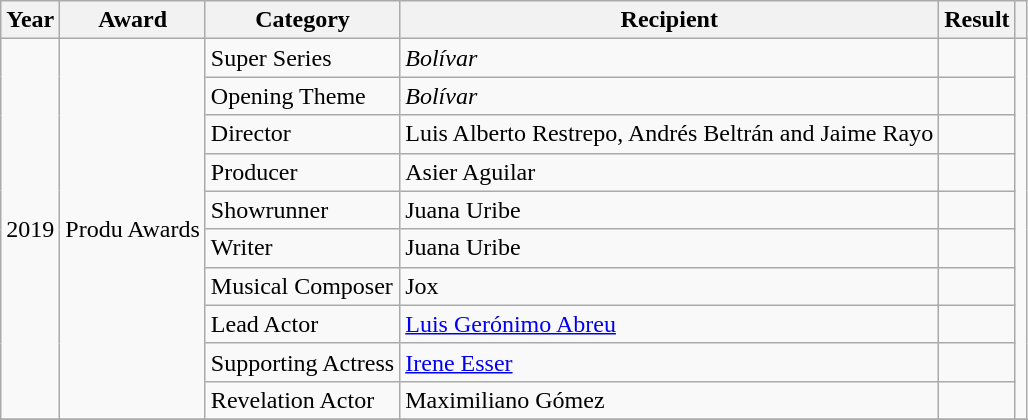<table class="wikitable plainrowheaders">
<tr>
<th>Year</th>
<th>Award</th>
<th>Category</th>
<th>Recipient</th>
<th>Result</th>
<th></th>
</tr>
<tr>
<td rowspan="10">2019</td>
<td rowspan="10">Produ Awards</td>
<td>Super Series</td>
<td><em>Bolívar</em></td>
<td></td>
<td rowspan="10"></td>
</tr>
<tr>
<td>Opening Theme</td>
<td><em>Bolívar</em></td>
<td></td>
</tr>
<tr>
<td>Director</td>
<td>Luis Alberto Restrepo, Andrés Beltrán and Jaime Rayo</td>
<td></td>
</tr>
<tr>
<td>Producer</td>
<td>Asier Aguilar</td>
<td></td>
</tr>
<tr>
<td>Showrunner</td>
<td>Juana Uribe</td>
<td></td>
</tr>
<tr>
<td>Writer</td>
<td>Juana Uribe</td>
<td></td>
</tr>
<tr>
<td>Musical Composer</td>
<td>Jox</td>
<td></td>
</tr>
<tr>
<td>Lead Actor</td>
<td><a href='#'>Luis Gerónimo Abreu</a></td>
<td></td>
</tr>
<tr>
<td>Supporting Actress</td>
<td><a href='#'>Irene Esser</a></td>
<td></td>
</tr>
<tr>
<td>Revelation Actor</td>
<td>Maximiliano Gómez</td>
<td></td>
</tr>
<tr>
</tr>
</table>
